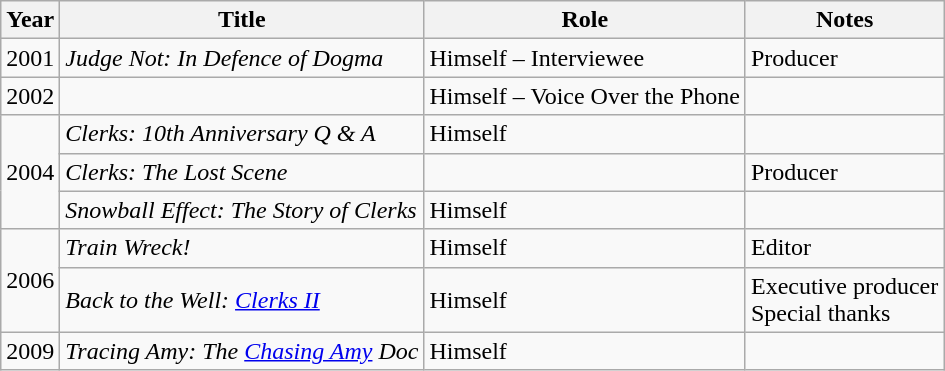<table class="wikitable sortable">
<tr>
<th>Year</th>
<th>Title</th>
<th>Role</th>
<th class="unsortable">Notes</th>
</tr>
<tr>
<td>2001</td>
<td><em>Judge Not: In Defence of Dogma</em></td>
<td>Himself – Interviewee</td>
<td>Producer</td>
</tr>
<tr>
<td>2002</td>
<td><em></em></td>
<td>Himself – Voice Over the Phone</td>
<td></td>
</tr>
<tr>
<td rowspan="3">2004</td>
<td><em>Clerks: 10th Anniversary Q & A</em></td>
<td>Himself</td>
<td></td>
</tr>
<tr>
<td><em>Clerks: The Lost Scene</em></td>
<td></td>
<td>Producer</td>
</tr>
<tr>
<td><em>Snowball Effect: The Story of Clerks</em></td>
<td>Himself</td>
<td></td>
</tr>
<tr>
<td rowspan="2">2006</td>
<td><em>Train Wreck!</em></td>
<td>Himself</td>
<td>Editor</td>
</tr>
<tr>
<td><em>Back to the Well: <a href='#'>Clerks II</a></em></td>
<td>Himself</td>
<td>Executive producer<br>Special thanks</td>
</tr>
<tr>
<td>2009</td>
<td><em>Tracing Amy: The <a href='#'>Chasing Amy</a> Doc</em></td>
<td>Himself</td>
<td></td>
</tr>
</table>
